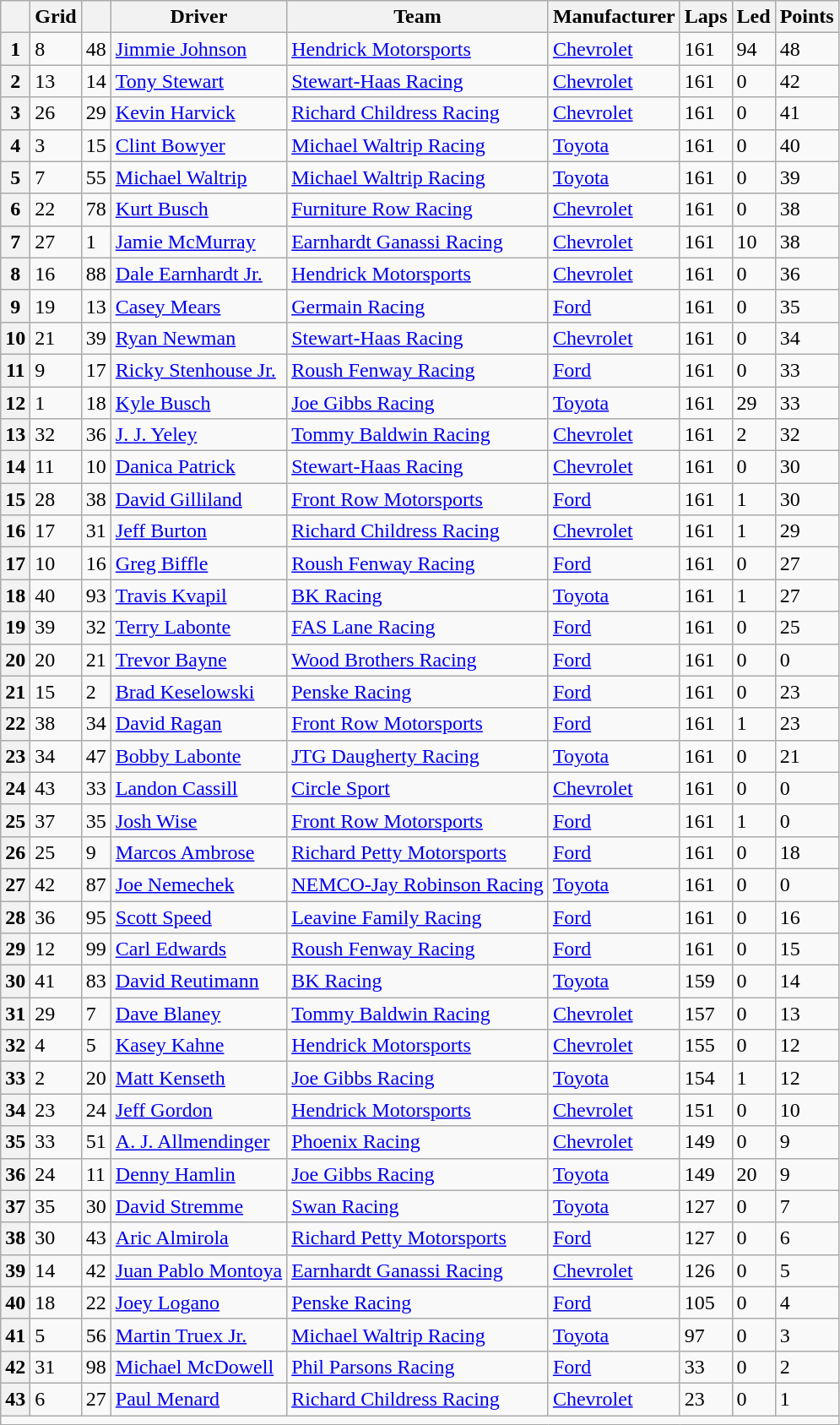<table class="wikitable" border="1">
<tr>
<th></th>
<th>Grid</th>
<th></th>
<th>Driver</th>
<th>Team</th>
<th>Manufacturer</th>
<th>Laps</th>
<th>Led</th>
<th>Points</th>
</tr>
<tr>
<th>1</th>
<td>8</td>
<td>48</td>
<td><a href='#'>Jimmie Johnson</a></td>
<td><a href='#'>Hendrick Motorsports</a></td>
<td><a href='#'>Chevrolet</a></td>
<td>161</td>
<td>94</td>
<td>48</td>
</tr>
<tr>
<th>2</th>
<td>13</td>
<td>14</td>
<td><a href='#'>Tony Stewart</a></td>
<td><a href='#'>Stewart-Haas Racing</a></td>
<td><a href='#'>Chevrolet</a></td>
<td>161</td>
<td>0</td>
<td>42</td>
</tr>
<tr>
<th>3</th>
<td>26</td>
<td>29</td>
<td><a href='#'>Kevin Harvick</a></td>
<td><a href='#'>Richard Childress Racing</a></td>
<td><a href='#'>Chevrolet</a></td>
<td>161</td>
<td>0</td>
<td>41</td>
</tr>
<tr>
<th>4</th>
<td>3</td>
<td>15</td>
<td><a href='#'>Clint Bowyer</a></td>
<td><a href='#'>Michael Waltrip Racing</a></td>
<td><a href='#'>Toyota</a></td>
<td>161</td>
<td>0</td>
<td>40</td>
</tr>
<tr>
<th>5</th>
<td>7</td>
<td>55</td>
<td><a href='#'>Michael Waltrip</a></td>
<td><a href='#'>Michael Waltrip Racing</a></td>
<td><a href='#'>Toyota</a></td>
<td>161</td>
<td>0</td>
<td>39</td>
</tr>
<tr>
<th>6</th>
<td>22</td>
<td>78</td>
<td><a href='#'>Kurt Busch</a></td>
<td><a href='#'>Furniture Row Racing</a></td>
<td><a href='#'>Chevrolet</a></td>
<td>161</td>
<td>0</td>
<td>38</td>
</tr>
<tr>
<th>7</th>
<td>27</td>
<td>1</td>
<td><a href='#'>Jamie McMurray</a></td>
<td><a href='#'>Earnhardt Ganassi Racing</a></td>
<td><a href='#'>Chevrolet</a></td>
<td>161</td>
<td>10</td>
<td>38</td>
</tr>
<tr>
<th>8</th>
<td>16</td>
<td>88</td>
<td><a href='#'>Dale Earnhardt Jr.</a></td>
<td><a href='#'>Hendrick Motorsports</a></td>
<td><a href='#'>Chevrolet</a></td>
<td>161</td>
<td>0</td>
<td>36</td>
</tr>
<tr>
<th>9</th>
<td>19</td>
<td>13</td>
<td><a href='#'>Casey Mears</a></td>
<td><a href='#'>Germain Racing</a></td>
<td><a href='#'>Ford</a></td>
<td>161</td>
<td>0</td>
<td>35</td>
</tr>
<tr>
<th>10</th>
<td>21</td>
<td>39</td>
<td><a href='#'>Ryan Newman</a></td>
<td><a href='#'>Stewart-Haas Racing</a></td>
<td><a href='#'>Chevrolet</a></td>
<td>161</td>
<td>0</td>
<td>34</td>
</tr>
<tr>
<th>11</th>
<td>9</td>
<td>17</td>
<td><a href='#'>Ricky Stenhouse Jr.</a></td>
<td><a href='#'>Roush Fenway Racing</a></td>
<td><a href='#'>Ford</a></td>
<td>161</td>
<td>0</td>
<td>33</td>
</tr>
<tr>
<th>12</th>
<td>1</td>
<td>18</td>
<td><a href='#'>Kyle Busch</a></td>
<td><a href='#'>Joe Gibbs Racing</a></td>
<td><a href='#'>Toyota</a></td>
<td>161</td>
<td>29</td>
<td>33</td>
</tr>
<tr>
<th>13</th>
<td>32</td>
<td>36</td>
<td><a href='#'>J. J. Yeley</a></td>
<td><a href='#'>Tommy Baldwin Racing</a></td>
<td><a href='#'>Chevrolet</a></td>
<td>161</td>
<td>2</td>
<td>32</td>
</tr>
<tr>
<th>14</th>
<td>11</td>
<td>10</td>
<td><a href='#'>Danica Patrick</a></td>
<td><a href='#'>Stewart-Haas Racing</a></td>
<td><a href='#'>Chevrolet</a></td>
<td>161</td>
<td>0</td>
<td>30</td>
</tr>
<tr>
<th>15</th>
<td>28</td>
<td>38</td>
<td><a href='#'>David Gilliland</a></td>
<td><a href='#'>Front Row Motorsports</a></td>
<td><a href='#'>Ford</a></td>
<td>161</td>
<td>1</td>
<td>30</td>
</tr>
<tr>
<th>16</th>
<td>17</td>
<td>31</td>
<td><a href='#'>Jeff Burton</a></td>
<td><a href='#'>Richard Childress Racing</a></td>
<td><a href='#'>Chevrolet</a></td>
<td>161</td>
<td>1</td>
<td>29</td>
</tr>
<tr>
<th>17</th>
<td>10</td>
<td>16</td>
<td><a href='#'>Greg Biffle</a></td>
<td><a href='#'>Roush Fenway Racing</a></td>
<td><a href='#'>Ford</a></td>
<td>161</td>
<td>0</td>
<td>27</td>
</tr>
<tr>
<th>18</th>
<td>40</td>
<td>93</td>
<td><a href='#'>Travis Kvapil</a></td>
<td><a href='#'>BK Racing</a></td>
<td><a href='#'>Toyota</a></td>
<td>161</td>
<td>1</td>
<td>27</td>
</tr>
<tr>
<th>19</th>
<td>39</td>
<td>32</td>
<td><a href='#'>Terry Labonte</a></td>
<td><a href='#'>FAS Lane Racing</a></td>
<td><a href='#'>Ford</a></td>
<td>161</td>
<td>0</td>
<td>25</td>
</tr>
<tr>
<th>20</th>
<td>20</td>
<td>21</td>
<td><a href='#'>Trevor Bayne</a></td>
<td><a href='#'>Wood Brothers Racing</a></td>
<td><a href='#'>Ford</a></td>
<td>161</td>
<td>0</td>
<td>0</td>
</tr>
<tr>
<th>21</th>
<td>15</td>
<td>2</td>
<td><a href='#'>Brad Keselowski</a></td>
<td><a href='#'>Penske Racing</a></td>
<td><a href='#'>Ford</a></td>
<td>161</td>
<td>0</td>
<td>23</td>
</tr>
<tr>
<th>22</th>
<td>38</td>
<td>34</td>
<td><a href='#'>David Ragan</a></td>
<td><a href='#'>Front Row Motorsports</a></td>
<td><a href='#'>Ford</a></td>
<td>161</td>
<td>1</td>
<td>23</td>
</tr>
<tr>
<th>23</th>
<td>34</td>
<td>47</td>
<td><a href='#'>Bobby Labonte</a></td>
<td><a href='#'>JTG Daugherty Racing</a></td>
<td><a href='#'>Toyota</a></td>
<td>161</td>
<td>0</td>
<td>21</td>
</tr>
<tr>
<th>24</th>
<td>43</td>
<td>33</td>
<td><a href='#'>Landon Cassill</a></td>
<td><a href='#'>Circle Sport</a></td>
<td><a href='#'>Chevrolet</a></td>
<td>161</td>
<td>0</td>
<td>0</td>
</tr>
<tr>
<th>25</th>
<td>37</td>
<td>35</td>
<td><a href='#'>Josh Wise</a></td>
<td><a href='#'>Front Row Motorsports</a></td>
<td><a href='#'>Ford</a></td>
<td>161</td>
<td>1</td>
<td>0</td>
</tr>
<tr>
<th>26</th>
<td>25</td>
<td>9</td>
<td><a href='#'>Marcos Ambrose</a></td>
<td><a href='#'>Richard Petty Motorsports</a></td>
<td><a href='#'>Ford</a></td>
<td>161</td>
<td>0</td>
<td>18</td>
</tr>
<tr>
<th>27</th>
<td>42</td>
<td>87</td>
<td><a href='#'>Joe Nemechek</a></td>
<td><a href='#'>NEMCO-Jay Robinson Racing</a></td>
<td><a href='#'>Toyota</a></td>
<td>161</td>
<td>0</td>
<td>0</td>
</tr>
<tr>
<th>28</th>
<td>36</td>
<td>95</td>
<td><a href='#'>Scott Speed</a></td>
<td><a href='#'>Leavine Family Racing</a></td>
<td><a href='#'>Ford</a></td>
<td>161</td>
<td>0</td>
<td>16</td>
</tr>
<tr>
<th>29</th>
<td>12</td>
<td>99</td>
<td><a href='#'>Carl Edwards</a></td>
<td><a href='#'>Roush Fenway Racing</a></td>
<td><a href='#'>Ford</a></td>
<td>161</td>
<td>0</td>
<td>15</td>
</tr>
<tr>
<th>30</th>
<td>41</td>
<td>83</td>
<td><a href='#'>David Reutimann</a></td>
<td><a href='#'>BK Racing</a></td>
<td><a href='#'>Toyota</a></td>
<td>159</td>
<td>0</td>
<td>14</td>
</tr>
<tr>
<th>31</th>
<td>29</td>
<td>7</td>
<td><a href='#'>Dave Blaney</a></td>
<td><a href='#'>Tommy Baldwin Racing</a></td>
<td><a href='#'>Chevrolet</a></td>
<td>157</td>
<td>0</td>
<td>13</td>
</tr>
<tr>
<th>32</th>
<td>4</td>
<td>5</td>
<td><a href='#'>Kasey Kahne</a></td>
<td><a href='#'>Hendrick Motorsports</a></td>
<td><a href='#'>Chevrolet</a></td>
<td>155</td>
<td>0</td>
<td>12</td>
</tr>
<tr>
<th>33</th>
<td>2</td>
<td>20</td>
<td><a href='#'>Matt Kenseth</a></td>
<td><a href='#'>Joe Gibbs Racing</a></td>
<td><a href='#'>Toyota</a></td>
<td>154</td>
<td>1</td>
<td>12</td>
</tr>
<tr>
<th>34</th>
<td>23</td>
<td>24</td>
<td><a href='#'>Jeff Gordon</a></td>
<td><a href='#'>Hendrick Motorsports</a></td>
<td><a href='#'>Chevrolet</a></td>
<td>151</td>
<td>0</td>
<td>10</td>
</tr>
<tr>
<th>35</th>
<td>33</td>
<td>51</td>
<td><a href='#'>A. J. Allmendinger</a></td>
<td><a href='#'>Phoenix Racing</a></td>
<td><a href='#'>Chevrolet</a></td>
<td>149</td>
<td>0</td>
<td>9</td>
</tr>
<tr>
<th>36</th>
<td>24</td>
<td>11</td>
<td><a href='#'>Denny Hamlin</a></td>
<td><a href='#'>Joe Gibbs Racing</a></td>
<td><a href='#'>Toyota</a></td>
<td>149</td>
<td>20</td>
<td>9</td>
</tr>
<tr>
<th>37</th>
<td>35</td>
<td>30</td>
<td><a href='#'>David Stremme</a></td>
<td><a href='#'>Swan Racing</a></td>
<td><a href='#'>Toyota</a></td>
<td>127</td>
<td>0</td>
<td>7</td>
</tr>
<tr>
<th>38</th>
<td>30</td>
<td>43</td>
<td><a href='#'>Aric Almirola</a></td>
<td><a href='#'>Richard Petty Motorsports</a></td>
<td><a href='#'>Ford</a></td>
<td>127</td>
<td>0</td>
<td>6</td>
</tr>
<tr>
<th>39</th>
<td>14</td>
<td>42</td>
<td><a href='#'>Juan Pablo Montoya</a></td>
<td><a href='#'>Earnhardt Ganassi Racing</a></td>
<td><a href='#'>Chevrolet</a></td>
<td>126</td>
<td>0</td>
<td>5</td>
</tr>
<tr>
<th>40</th>
<td>18</td>
<td>22</td>
<td><a href='#'>Joey Logano</a></td>
<td><a href='#'>Penske Racing</a></td>
<td><a href='#'>Ford</a></td>
<td>105</td>
<td>0</td>
<td>4</td>
</tr>
<tr>
<th>41</th>
<td>5</td>
<td>56</td>
<td><a href='#'>Martin Truex Jr.</a></td>
<td><a href='#'>Michael Waltrip Racing</a></td>
<td><a href='#'>Toyota</a></td>
<td>97</td>
<td>0</td>
<td>3</td>
</tr>
<tr>
<th>42</th>
<td>31</td>
<td>98</td>
<td><a href='#'>Michael McDowell</a></td>
<td><a href='#'>Phil Parsons Racing</a></td>
<td><a href='#'>Ford</a></td>
<td>33</td>
<td>0</td>
<td>2</td>
</tr>
<tr>
<th>43</th>
<td>6</td>
<td>27</td>
<td><a href='#'>Paul Menard</a></td>
<td><a href='#'>Richard Childress Racing</a></td>
<td><a href='#'>Chevrolet</a></td>
<td>23</td>
<td>0</td>
<td>1</td>
</tr>
<tr class="sortbottom">
<td colspan="9"></td>
</tr>
</table>
